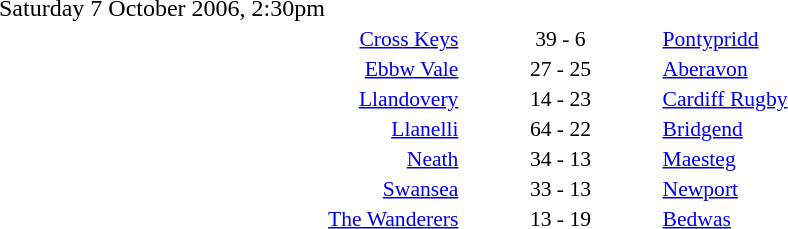<table style="width:70%;" cellspacing="1">
<tr>
<th width=35%></th>
<th width=15%></th>
<th></th>
</tr>
<tr>
<td>Saturday 7 October 2006, 2:30pm</td>
</tr>
<tr style=font-size:90%>
<td align=right><a href='#'>Cross Keys</a></td>
<td align=center>39 - 6</td>
<td><a href='#'>Pontypridd</a></td>
</tr>
<tr style=font-size:90%>
<td align=right><a href='#'>Ebbw Vale</a></td>
<td align=center>27 - 25</td>
<td><a href='#'>Aberavon</a></td>
</tr>
<tr style=font-size:90%>
<td align=right><a href='#'>Llandovery</a></td>
<td align=center>14 - 23</td>
<td><a href='#'>Cardiff Rugby</a></td>
</tr>
<tr style=font-size:90%>
<td align=right><a href='#'>Llanelli</a></td>
<td align=center>64 - 22</td>
<td><a href='#'>Bridgend</a></td>
</tr>
<tr style=font-size:90%>
<td align=right><a href='#'>Neath</a></td>
<td align=center>34 - 13</td>
<td><a href='#'>Maesteg</a></td>
</tr>
<tr style=font-size:90%>
<td align=right><a href='#'>Swansea</a></td>
<td align=center>33 - 13</td>
<td><a href='#'>Newport</a></td>
</tr>
<tr style=font-size:90%>
<td align=right><a href='#'>The Wanderers</a></td>
<td align=center>13 - 19</td>
<td><a href='#'>Bedwas</a></td>
</tr>
</table>
